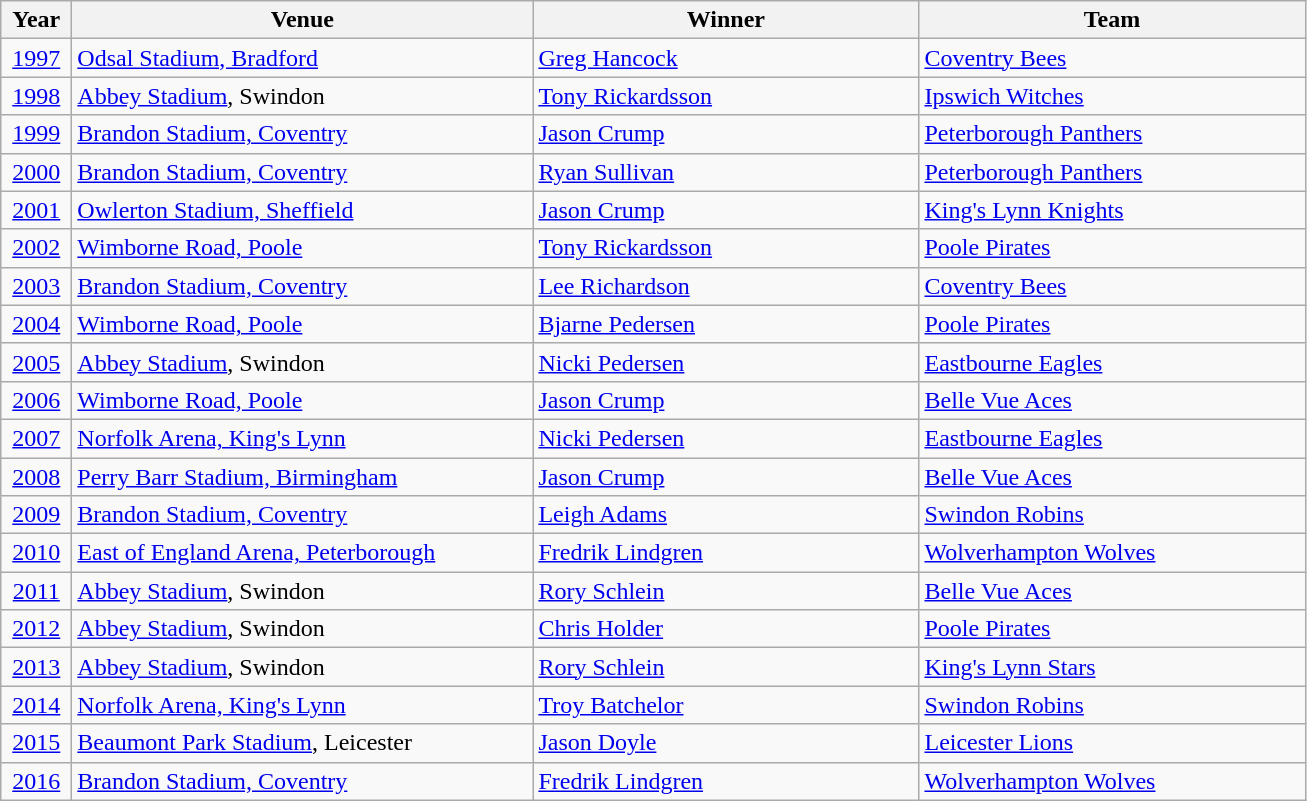<table class="wikitable">
<tr>
<th width=40px >Year</th>
<th width=300px >Venue</th>
<th width=250px >Winner</th>
<th width=250px >Team</th>
</tr>
<tr>
<td align=center><a href='#'>1997</a></td>
<td><a href='#'>Odsal Stadium, Bradford</a></td>
<td> <a href='#'>Greg Hancock</a></td>
<td><a href='#'>Coventry Bees</a></td>
</tr>
<tr>
<td align=center><a href='#'>1998</a></td>
<td><a href='#'>Abbey Stadium</a>, Swindon</td>
<td> <a href='#'>Tony Rickardsson</a></td>
<td><a href='#'>Ipswich Witches</a></td>
</tr>
<tr>
<td align=center><a href='#'>1999</a></td>
<td><a href='#'>Brandon Stadium, Coventry</a></td>
<td> <a href='#'>Jason Crump</a></td>
<td><a href='#'>Peterborough Panthers</a></td>
</tr>
<tr>
<td align=center><a href='#'>2000</a></td>
<td><a href='#'>Brandon Stadium, Coventry</a></td>
<td> <a href='#'>Ryan Sullivan</a></td>
<td><a href='#'>Peterborough Panthers</a></td>
</tr>
<tr>
<td align=center><a href='#'>2001</a></td>
<td><a href='#'>Owlerton Stadium, Sheffield</a></td>
<td> <a href='#'>Jason Crump</a></td>
<td><a href='#'>King's Lynn Knights</a></td>
</tr>
<tr>
<td align=center><a href='#'>2002</a></td>
<td><a href='#'>Wimborne Road, Poole</a></td>
<td> <a href='#'>Tony Rickardsson</a></td>
<td><a href='#'>Poole Pirates</a></td>
</tr>
<tr>
<td align=center><a href='#'>2003</a></td>
<td><a href='#'>Brandon Stadium, Coventry</a></td>
<td> <a href='#'>Lee Richardson</a></td>
<td><a href='#'>Coventry Bees</a></td>
</tr>
<tr>
<td align=center><a href='#'>2004</a></td>
<td><a href='#'>Wimborne Road, Poole</a></td>
<td> <a href='#'>Bjarne Pedersen</a></td>
<td><a href='#'>Poole Pirates</a></td>
</tr>
<tr>
<td align=center><a href='#'>2005</a></td>
<td><a href='#'>Abbey Stadium</a>, Swindon</td>
<td> <a href='#'>Nicki Pedersen</a></td>
<td><a href='#'>Eastbourne Eagles</a></td>
</tr>
<tr>
<td align=center><a href='#'>2006</a></td>
<td><a href='#'>Wimborne Road, Poole</a></td>
<td> <a href='#'>Jason Crump</a></td>
<td><a href='#'>Belle Vue Aces</a></td>
</tr>
<tr>
<td align=center><a href='#'>2007</a></td>
<td><a href='#'>Norfolk Arena, King's Lynn</a></td>
<td> <a href='#'>Nicki Pedersen</a></td>
<td><a href='#'>Eastbourne Eagles</a></td>
</tr>
<tr>
<td align=center><a href='#'>2008</a></td>
<td><a href='#'>Perry Barr Stadium, Birmingham</a></td>
<td> <a href='#'>Jason Crump</a></td>
<td><a href='#'>Belle Vue Aces</a></td>
</tr>
<tr>
<td align=center><a href='#'>2009</a></td>
<td><a href='#'>Brandon Stadium, Coventry</a></td>
<td> <a href='#'>Leigh Adams</a></td>
<td><a href='#'>Swindon Robins</a></td>
</tr>
<tr>
<td align=center><a href='#'>2010</a></td>
<td><a href='#'>East of England Arena, Peterborough</a></td>
<td> <a href='#'>Fredrik Lindgren</a></td>
<td><a href='#'>Wolverhampton Wolves</a></td>
</tr>
<tr>
<td align=center><a href='#'>2011</a></td>
<td><a href='#'>Abbey Stadium</a>, Swindon</td>
<td>  <a href='#'>Rory Schlein</a></td>
<td><a href='#'>Belle Vue Aces</a></td>
</tr>
<tr>
<td align=center><a href='#'>2012</a></td>
<td><a href='#'>Abbey Stadium</a>, Swindon</td>
<td>  <a href='#'>Chris Holder</a></td>
<td><a href='#'>Poole Pirates</a></td>
</tr>
<tr>
<td align=center><a href='#'>2013</a></td>
<td><a href='#'>Abbey Stadium</a>, Swindon</td>
<td>  <a href='#'>Rory Schlein</a></td>
<td><a href='#'>King's Lynn Stars</a></td>
</tr>
<tr>
<td align=center><a href='#'>2014</a></td>
<td><a href='#'>Norfolk Arena, King's Lynn</a></td>
<td> <a href='#'>Troy Batchelor</a></td>
<td><a href='#'>Swindon Robins</a></td>
</tr>
<tr>
<td align=center><a href='#'>2015</a></td>
<td><a href='#'>Beaumont Park Stadium</a>, Leicester</td>
<td> <a href='#'>Jason Doyle</a></td>
<td><a href='#'>Leicester Lions</a></td>
</tr>
<tr>
<td align=center><a href='#'>2016</a></td>
<td><a href='#'>Brandon Stadium, Coventry</a></td>
<td> <a href='#'>Fredrik Lindgren</a></td>
<td><a href='#'>Wolverhampton Wolves</a></td>
</tr>
</table>
